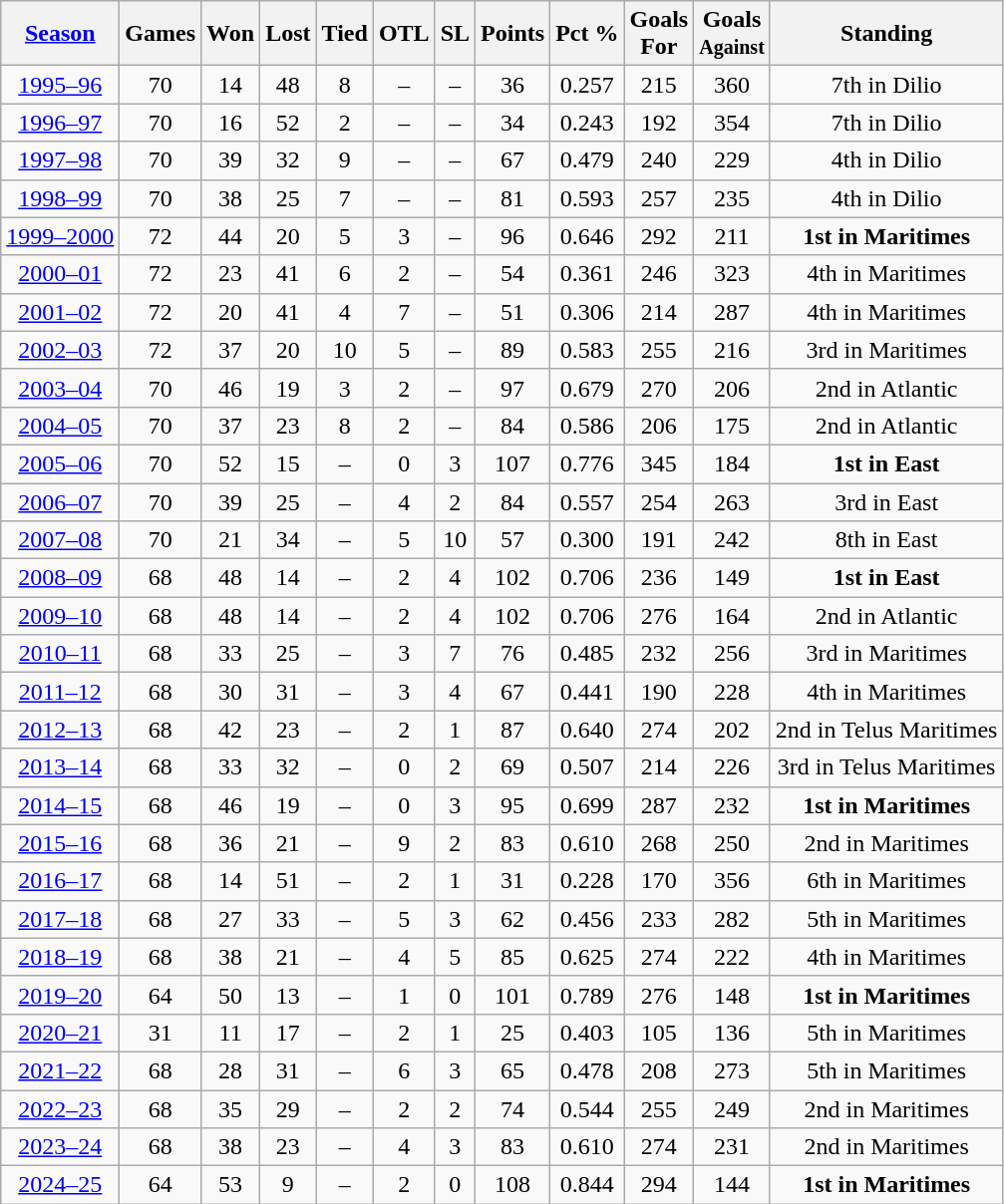<table class="wikitable" style="text-align: center;">
<tr>
<th><a href='#'>Season</a></th>
<th>Games</th>
<th>Won</th>
<th>Lost</th>
<th>Tied</th>
<th>OTL</th>
<th>SL</th>
<th>Points</th>
<th>Pct %</th>
<th>Goals<br>For</th>
<th>Goals<br><small>Against</small></th>
<th>Standing</th>
</tr>
<tr>
<td><a href='#'>1995–96</a></td>
<td>70</td>
<td>14</td>
<td>48</td>
<td>8</td>
<td>–</td>
<td>–</td>
<td>36</td>
<td>0.257</td>
<td>215</td>
<td>360</td>
<td>7th in Dilio</td>
</tr>
<tr>
<td><a href='#'>1996–97</a></td>
<td>70</td>
<td>16</td>
<td>52</td>
<td>2</td>
<td>–</td>
<td>–</td>
<td>34</td>
<td>0.243</td>
<td>192</td>
<td>354</td>
<td>7th in Dilio</td>
</tr>
<tr>
<td><a href='#'>1997–98</a></td>
<td>70</td>
<td>39</td>
<td>32</td>
<td>9</td>
<td>–</td>
<td>–</td>
<td>67</td>
<td>0.479</td>
<td>240</td>
<td>229</td>
<td>4th in Dilio</td>
</tr>
<tr>
<td><a href='#'>1998–99</a></td>
<td>70</td>
<td>38</td>
<td>25</td>
<td>7</td>
<td>–</td>
<td>–</td>
<td>81</td>
<td>0.593</td>
<td>257</td>
<td>235</td>
<td>4th in Dilio</td>
</tr>
<tr>
<td><a href='#'>1999–2000</a></td>
<td>72</td>
<td>44</td>
<td>20</td>
<td>5</td>
<td>3</td>
<td>–</td>
<td>96</td>
<td>0.646</td>
<td>292</td>
<td>211</td>
<td><strong>1st in Maritimes</strong></td>
</tr>
<tr>
<td><a href='#'>2000–01</a></td>
<td>72</td>
<td>23</td>
<td>41</td>
<td>6</td>
<td>2</td>
<td>–</td>
<td>54</td>
<td>0.361</td>
<td>246</td>
<td>323</td>
<td>4th in Maritimes</td>
</tr>
<tr>
<td><a href='#'>2001–02</a></td>
<td>72</td>
<td>20</td>
<td>41</td>
<td>4</td>
<td>7</td>
<td>–</td>
<td>51</td>
<td>0.306</td>
<td>214</td>
<td>287</td>
<td>4th in Maritimes</td>
</tr>
<tr>
<td><a href='#'>2002–03</a></td>
<td>72</td>
<td>37</td>
<td>20</td>
<td>10</td>
<td>5</td>
<td>–</td>
<td>89</td>
<td>0.583</td>
<td>255</td>
<td>216</td>
<td>3rd in Maritimes</td>
</tr>
<tr>
<td><a href='#'>2003–04</a></td>
<td>70</td>
<td>46</td>
<td>19</td>
<td>3</td>
<td>2</td>
<td>–</td>
<td>97</td>
<td>0.679</td>
<td>270</td>
<td>206</td>
<td>2nd in Atlantic</td>
</tr>
<tr>
<td><a href='#'>2004–05</a></td>
<td>70</td>
<td>37</td>
<td>23</td>
<td>8</td>
<td>2</td>
<td>–</td>
<td>84</td>
<td>0.586</td>
<td>206</td>
<td>175</td>
<td>2nd in Atlantic</td>
</tr>
<tr>
<td><a href='#'>2005–06</a></td>
<td>70</td>
<td>52</td>
<td>15</td>
<td>–</td>
<td>0</td>
<td>3</td>
<td>107</td>
<td>0.776</td>
<td>345</td>
<td>184</td>
<td><strong>1st in East</strong></td>
</tr>
<tr>
<td><a href='#'>2006–07</a></td>
<td>70</td>
<td>39</td>
<td>25</td>
<td>–</td>
<td>4</td>
<td>2</td>
<td>84</td>
<td>0.557</td>
<td>254</td>
<td>263</td>
<td>3rd in East</td>
</tr>
<tr>
<td><a href='#'>2007–08</a></td>
<td>70</td>
<td>21</td>
<td>34</td>
<td>–</td>
<td>5</td>
<td>10</td>
<td>57</td>
<td>0.300</td>
<td>191</td>
<td>242</td>
<td>8th in East</td>
</tr>
<tr>
<td><a href='#'>2008–09</a></td>
<td>68</td>
<td>48</td>
<td>14</td>
<td>–</td>
<td>2</td>
<td>4</td>
<td>102</td>
<td>0.706</td>
<td>236</td>
<td>149</td>
<td><strong>1st in East</strong></td>
</tr>
<tr>
<td><a href='#'>2009–10</a></td>
<td>68</td>
<td>48</td>
<td>14</td>
<td>–</td>
<td>2</td>
<td>4</td>
<td>102</td>
<td>0.706</td>
<td>276</td>
<td>164</td>
<td>2nd in Atlantic</td>
</tr>
<tr>
<td><a href='#'>2010–11</a></td>
<td>68</td>
<td>33</td>
<td>25</td>
<td>–</td>
<td>3</td>
<td>7</td>
<td>76</td>
<td>0.485</td>
<td>232</td>
<td>256</td>
<td>3rd in Maritimes</td>
</tr>
<tr>
<td><a href='#'>2011–12</a></td>
<td>68</td>
<td>30</td>
<td>31</td>
<td>–</td>
<td>3</td>
<td>4</td>
<td>67</td>
<td>0.441</td>
<td>190</td>
<td>228</td>
<td>4th in Maritimes</td>
</tr>
<tr>
<td><a href='#'>2012–13</a></td>
<td>68</td>
<td>42</td>
<td>23</td>
<td>–</td>
<td>2</td>
<td>1</td>
<td>87</td>
<td>0.640</td>
<td>274</td>
<td>202</td>
<td>2nd in Telus Maritimes</td>
</tr>
<tr>
<td><a href='#'>2013–14</a></td>
<td>68</td>
<td>33</td>
<td>32</td>
<td>–</td>
<td>0</td>
<td>2</td>
<td>69</td>
<td>0.507</td>
<td>214</td>
<td>226</td>
<td>3rd in Telus Maritimes</td>
</tr>
<tr>
<td><a href='#'>2014–15</a></td>
<td>68</td>
<td>46</td>
<td>19</td>
<td>–</td>
<td>0</td>
<td>3</td>
<td>95</td>
<td>0.699</td>
<td>287</td>
<td>232</td>
<td><strong>1st in Maritimes</strong></td>
</tr>
<tr>
<td><a href='#'>2015–16</a></td>
<td>68</td>
<td>36</td>
<td>21</td>
<td>–</td>
<td>9</td>
<td>2</td>
<td>83</td>
<td>0.610</td>
<td>268</td>
<td>250</td>
<td>2nd in Maritimes</td>
</tr>
<tr>
<td><a href='#'>2016–17</a></td>
<td>68</td>
<td>14</td>
<td>51</td>
<td>–</td>
<td>2</td>
<td>1</td>
<td>31</td>
<td>0.228</td>
<td>170</td>
<td>356</td>
<td>6th in Maritimes</td>
</tr>
<tr>
<td><a href='#'>2017–18</a></td>
<td>68</td>
<td>27</td>
<td>33</td>
<td>–</td>
<td>5</td>
<td>3</td>
<td>62</td>
<td>0.456</td>
<td>233</td>
<td>282</td>
<td>5th in Maritimes</td>
</tr>
<tr>
<td><a href='#'>2018–19</a></td>
<td>68</td>
<td>38</td>
<td>21</td>
<td>–</td>
<td>4</td>
<td>5</td>
<td>85</td>
<td>0.625</td>
<td>274</td>
<td>222</td>
<td>4th in Maritimes</td>
</tr>
<tr>
<td><a href='#'>2019–20</a></td>
<td>64</td>
<td>50</td>
<td>13</td>
<td>–</td>
<td>1</td>
<td>0</td>
<td>101</td>
<td>0.789</td>
<td>276</td>
<td>148</td>
<td><strong>1st in Maritimes</strong></td>
</tr>
<tr>
<td><a href='#'>2020–21</a></td>
<td>31</td>
<td>11</td>
<td>17</td>
<td>–</td>
<td>2</td>
<td>1</td>
<td>25</td>
<td>0.403</td>
<td>105</td>
<td>136</td>
<td>5th in Maritimes</td>
</tr>
<tr>
<td><a href='#'>2021–22</a></td>
<td>68</td>
<td>28</td>
<td>31</td>
<td>–</td>
<td>6</td>
<td>3</td>
<td>65</td>
<td>0.478</td>
<td>208</td>
<td>273</td>
<td>5th in Maritimes</td>
</tr>
<tr>
<td><a href='#'>2022–23</a></td>
<td>68</td>
<td>35</td>
<td>29</td>
<td>–</td>
<td>2</td>
<td>2</td>
<td>74</td>
<td>0.544</td>
<td>255</td>
<td>249</td>
<td>2nd in Maritimes</td>
</tr>
<tr>
<td><a href='#'>2023–24</a></td>
<td>68</td>
<td>38</td>
<td>23</td>
<td>–</td>
<td>4</td>
<td>3</td>
<td>83</td>
<td>0.610</td>
<td>274</td>
<td>231</td>
<td>2nd in Maritimes</td>
</tr>
<tr>
<td><a href='#'>2024–25</a></td>
<td>64</td>
<td>53</td>
<td>9</td>
<td>–</td>
<td>2</td>
<td>0</td>
<td>108</td>
<td>0.844</td>
<td>294</td>
<td>144</td>
<td><strong>1st in Maritimes</strong></td>
</tr>
</table>
